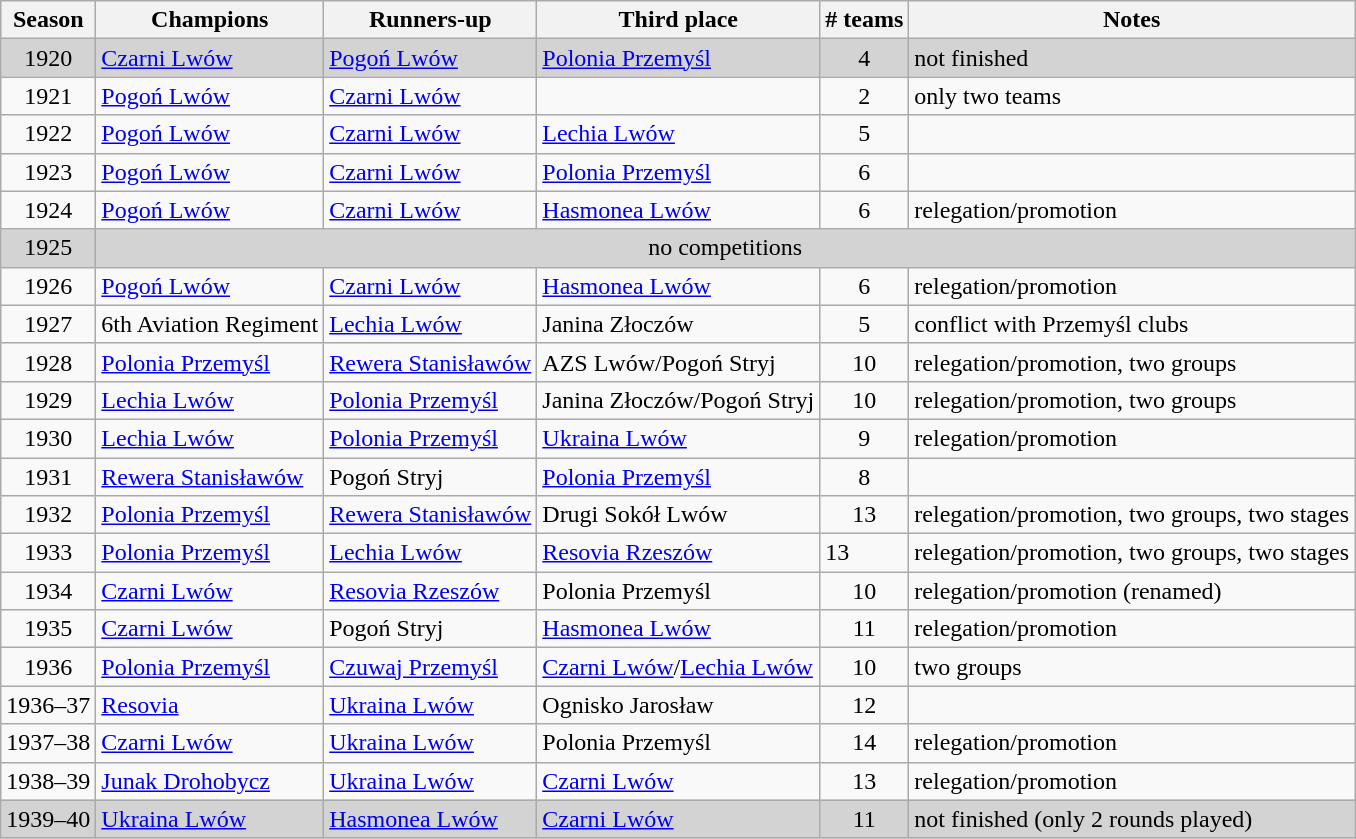<table class="wikitable">
<tr>
<th>Season</th>
<th>Champions</th>
<th>Runners-up</th>
<th>Third place</th>
<th># teams</th>
<th>Notes</th>
</tr>
<tr bgcolor=lightgrey>
<td align=center>1920</td>
<td><a href='#'>Czarni Lwów</a></td>
<td><a href='#'>Pogoń Lwów</a></td>
<td><a href='#'>Polonia Przemyśl</a></td>
<td align=center>4</td>
<td>not finished</td>
</tr>
<tr>
<td align=center>1921</td>
<td><a href='#'>Pogoń Lwów</a></td>
<td><a href='#'>Czarni Lwów</a></td>
<td></td>
<td align=center>2</td>
<td>only two teams</td>
</tr>
<tr>
<td align=center>1922</td>
<td><a href='#'>Pogoń Lwów</a></td>
<td><a href='#'>Czarni Lwów</a></td>
<td><a href='#'>Lechia Lwów</a></td>
<td align=center>5</td>
<td></td>
</tr>
<tr>
<td align=center>1923</td>
<td><a href='#'>Pogoń Lwów</a></td>
<td><a href='#'>Czarni Lwów</a></td>
<td><a href='#'>Polonia Przemyśl</a></td>
<td align=center>6</td>
<td></td>
</tr>
<tr>
<td align=center>1924</td>
<td><a href='#'>Pogoń Lwów</a></td>
<td><a href='#'>Czarni Lwów</a></td>
<td><a href='#'>Hasmonea Lwów</a></td>
<td align=center>6</td>
<td>relegation/promotion</td>
</tr>
<tr bgcolor=lightgrey>
<td align=center>1925</td>
<td colspan=5 align=center>no competitions</td>
</tr>
<tr>
<td align=center>1926</td>
<td><a href='#'>Pogoń Lwów</a></td>
<td><a href='#'>Czarni Lwów</a></td>
<td><a href='#'>Hasmonea Lwów</a></td>
<td align=center>6</td>
<td>relegation/promotion</td>
</tr>
<tr>
<td align=center>1927</td>
<td>6th Aviation Regiment</td>
<td><a href='#'>Lechia Lwów</a></td>
<td>Janina Złoczów</td>
<td align=center>5</td>
<td>conflict with Przemyśl clubs</td>
</tr>
<tr>
<td align=center>1928</td>
<td><a href='#'>Polonia Przemyśl</a></td>
<td><a href='#'>Rewera Stanisławów</a></td>
<td>AZS Lwów/Pogoń Stryj</td>
<td align=center>10</td>
<td>relegation/promotion, two groups</td>
</tr>
<tr>
<td align=center>1929</td>
<td><a href='#'>Lechia Lwów</a></td>
<td><a href='#'>Polonia Przemyśl</a></td>
<td>Janina Złoczów/Pogoń Stryj</td>
<td align=center>10</td>
<td>relegation/promotion, two groups</td>
</tr>
<tr>
<td align=center>1930</td>
<td><a href='#'>Lechia Lwów</a></td>
<td><a href='#'>Polonia Przemyśl</a></td>
<td><a href='#'>Ukraina Lwów</a></td>
<td align=center>9</td>
<td>relegation/promotion</td>
</tr>
<tr>
<td align=center>1931</td>
<td><a href='#'>Rewera Stanisławów</a></td>
<td>Pogoń Stryj</td>
<td><a href='#'>Polonia Przemyśl</a></td>
<td align=center>8</td>
<td></td>
</tr>
<tr>
<td align=center>1932</td>
<td><a href='#'>Polonia Przemyśl</a></td>
<td><a href='#'>Rewera Stanisławów</a></td>
<td>Drugi Sokół Lwów</td>
<td align=center>13</td>
<td>relegation/promotion, two groups, two stages</td>
</tr>
<tr>
<td align=center>1933</td>
<td><a href='#'>Polonia Przemyśl</a></td>
<td><a href='#'>Lechia Lwów</a></td>
<td><a href='#'>Resovia Rzeszów</a></td>
<td align=cefnter>13</td>
<td>relegation/promotion, two groups, two stages</td>
</tr>
<tr>
<td align=center>1934</td>
<td><a href='#'>Czarni Lwów</a></td>
<td><a href='#'>Resovia Rzeszów</a></td>
<td>Polonia Przemyśl</td>
<td align=center>10</td>
<td>relegation/promotion (renamed)</td>
</tr>
<tr>
<td align=center>1935</td>
<td><a href='#'>Czarni Lwów</a></td>
<td>Pogoń Stryj</td>
<td><a href='#'>Hasmonea Lwów</a></td>
<td align=center>11</td>
<td>relegation/promotion</td>
</tr>
<tr>
<td align=center>1936 </td>
<td><a href='#'>Polonia Przemyśl</a></td>
<td><a href='#'>Czuwaj Przemyśl</a></td>
<td><a href='#'>Czarni Lwów</a>/<a href='#'>Lechia Lwów</a></td>
<td align=center>10</td>
<td>two groups</td>
</tr>
<tr>
<td align=center>1936–37</td>
<td><a href='#'>Resovia</a></td>
<td><a href='#'>Ukraina Lwów</a></td>
<td>Ognisko Jarosław</td>
<td align=center>12</td>
<td></td>
</tr>
<tr>
<td align=center>1937–38</td>
<td><a href='#'>Czarni Lwów</a></td>
<td><a href='#'>Ukraina Lwów</a></td>
<td>Polonia Przemyśl</td>
<td align=center>14</td>
<td>relegation/promotion</td>
</tr>
<tr>
<td align=center>1938–39</td>
<td><a href='#'>Junak Drohobycz</a></td>
<td><a href='#'>Ukraina Lwów</a></td>
<td><a href='#'>Czarni Lwów</a></td>
<td align=center>13</td>
<td>relegation/promotion</td>
</tr>
<tr bgcolor=lightgrey>
<td align=center>1939–40</td>
<td><a href='#'>Ukraina Lwów</a></td>
<td><a href='#'>Hasmonea Lwów</a></td>
<td><a href='#'>Czarni Lwów</a></td>
<td align=center>11</td>
<td>not finished (only 2 rounds played)</td>
</tr>
</table>
